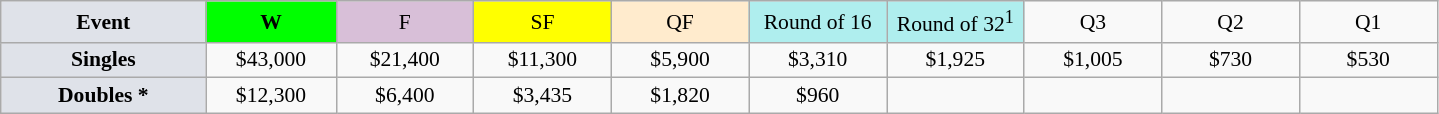<table class=wikitable style=font-size:90%;text-align:center>
<tr>
<td style="width:130px; background:#dfe2e9;"><strong>Event</strong></td>
<td style="width:80px; background:lime;"><strong>W</strong></td>
<td style="width:85px; background:thistle;">F</td>
<td style="width:85px; background:#ff0;">SF</td>
<td style="width:85px; background:#ffebcd;">QF</td>
<td style="width:85px; background:#afeeee;">Round of 16</td>
<td style="width:85px; background:#afeeee;">Round of 32<sup>1</sup></td>
<td width=85>Q3</td>
<td width=85>Q2</td>
<td width=85>Q1</td>
</tr>
<tr>
<td style="background:#dfe2e9;"><strong>Singles</strong></td>
<td>$43,000</td>
<td>$21,400</td>
<td>$11,300</td>
<td>$5,900</td>
<td>$3,310</td>
<td>$1,925</td>
<td>$1,005</td>
<td>$730</td>
<td>$530</td>
</tr>
<tr>
<td style="background:#dfe2e9;"><strong>Doubles *</strong></td>
<td>$12,300</td>
<td>$6,400</td>
<td>$3,435</td>
<td>$1,820</td>
<td>$960</td>
<td></td>
<td></td>
<td></td>
<td></td>
</tr>
</table>
